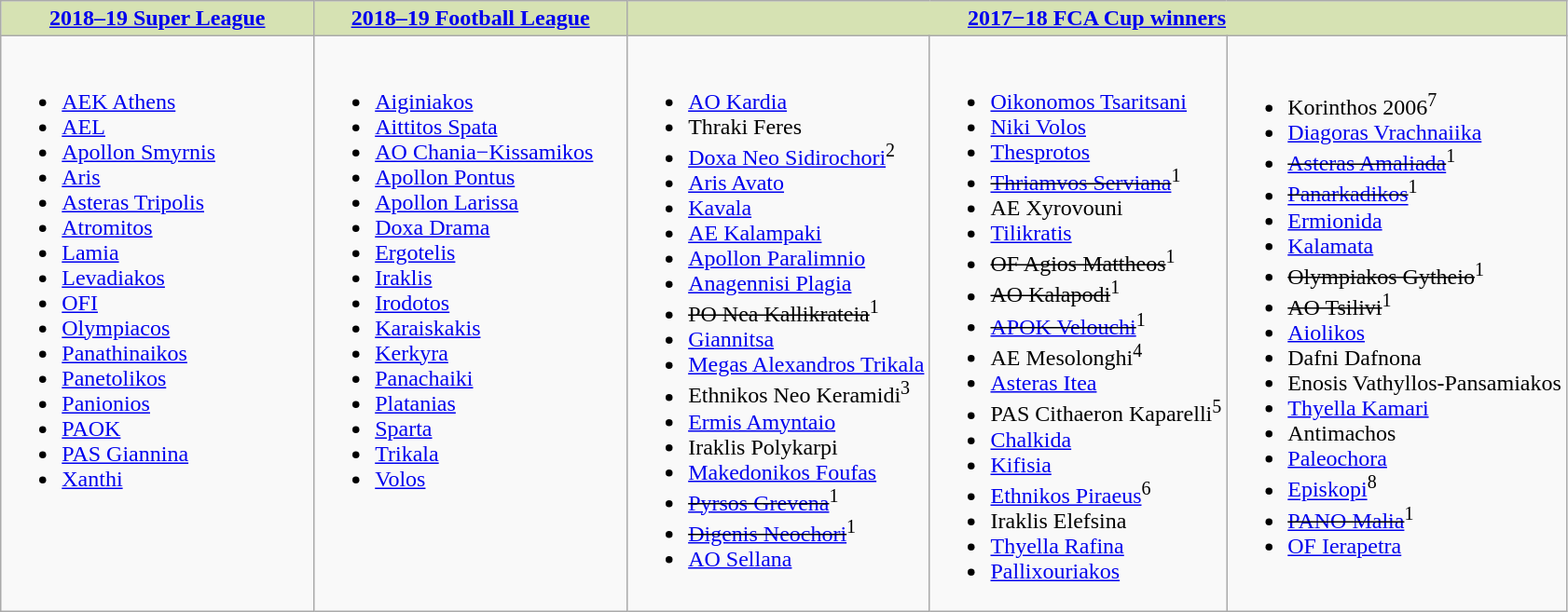<table class="wikitable">
<tr valign="top" bgcolor="#D6E2B3">
<td align="center" width="20%"><strong><a href='#'>2018–19 Super League</a></strong></td>
<td align="center" width="20%"><strong><a href='#'>2018–19 Football League</a></strong></td>
<td align="center" colspan="3" width="60%"><strong><a href='#'>2017−18 FCA Cup winners</a></strong></td>
</tr>
<tr valign="top">
<td><br><ul><li><a href='#'>AEK Athens</a></li><li><a href='#'>AEL</a></li><li><a href='#'>Apollon Smyrnis</a></li><li><a href='#'>Aris</a></li><li><a href='#'>Asteras Tripolis</a></li><li><a href='#'>Atromitos</a></li><li><a href='#'>Lamia</a></li><li><a href='#'>Levadiakos</a></li><li><a href='#'>OFI</a></li><li><a href='#'>Olympiacos</a></li><li><a href='#'>Panathinaikos</a></li><li><a href='#'>Panetolikos</a></li><li><a href='#'>Panionios</a></li><li><a href='#'>PAOK</a></li><li><a href='#'>PAS Giannina</a></li><li><a href='#'>Xanthi</a></li></ul></td>
<td><br><ul><li><a href='#'>Aiginiakos</a></li><li><a href='#'>Aittitos Spata</a></li><li><a href='#'>AO Chania−Kissamikos</a></li><li><a href='#'>Apollon Pontus</a></li><li><a href='#'>Apollon Larissa</a></li><li><a href='#'>Doxa Drama</a></li><li><a href='#'>Ergotelis</a></li><li><a href='#'>Iraklis</a></li><li><a href='#'>Irodotos</a></li><li><a href='#'>Karaiskakis</a></li><li><a href='#'>Kerkyra</a></li><li><a href='#'>Panachaiki</a></li><li><a href='#'>Platanias</a></li><li><a href='#'>Sparta</a></li><li><a href='#'>Trikala</a></li><li><a href='#'>Volos</a></li></ul></td>
<td><br><ul><li><a href='#'>AO Kardia</a></li><li>Thraki Feres</li><li><a href='#'>Doxa Neo Sidirochori</a><sup>2</sup></li><li><a href='#'>Aris Avato</a></li><li><a href='#'>Kavala</a></li><li><a href='#'>AE Kalampaki</a></li><li><a href='#'>Apollon Paralimnio</a></li><li><a href='#'>Anagennisi Plagia</a></li><li><s>PO Nea Kallikrateia</s><sup>1</sup></li><li><a href='#'>Giannitsa</a></li><li><a href='#'>Megas Alexandros Trikala</a></li><li>Ethnikos Neo Keramidi<sup>3</sup></li><li><a href='#'>Ermis Amyntaio</a></li><li>Iraklis Polykarpi</li><li><a href='#'>Makedonikos Foufas</a></li><li><s><a href='#'>Pyrsos Grevena</a></s><sup>1</sup></li><li><s><a href='#'>Digenis Neochori</a></s><sup>1</sup></li><li><a href='#'>AO Sellana</a></li></ul></td>
<td><br><ul><li><a href='#'>Oikonomos Tsaritsani</a></li><li><a href='#'>Niki Volos</a></li><li><a href='#'>Thesprotos</a></li><li><s><a href='#'>Thriamvos Serviana</a></s><sup>1</sup></li><li>AE Xyrovouni</li><li><a href='#'>Tilikratis</a></li><li><s>OF Agios Mattheos</s><sup>1</sup></li><li><s>AO Kalapodi</s><sup>1</sup></li><li><s><a href='#'>APOK Velouchi</a></s><sup>1</sup></li><li>AE Mesolonghi<sup>4</sup></li><li><a href='#'>Asteras Itea</a></li><li>PAS Cithaeron Kaparelli<sup>5</sup></li><li><a href='#'>Chalkida</a></li><li><a href='#'>Kifisia</a></li><li><a href='#'>Ethnikos Piraeus</a><sup>6</sup></li><li>Iraklis Elefsina</li><li><a href='#'>Thyella Rafina</a></li><li><a href='#'>Pallixouriakos</a></li></ul></td>
<td><br><ul><li>Korinthos 2006<sup>7</sup></li><li><a href='#'>Diagoras Vrachnaiika</a></li><li><s><a href='#'>Asteras Amaliada</a></s><sup>1</sup></li><li><s><a href='#'>Panarkadikos</a></s><sup>1</sup></li><li><a href='#'>Ermionida</a></li><li><a href='#'>Kalamata</a></li><li><s>Olympiakos Gytheio</s><sup>1</sup></li><li><s>AO Tsilivi</s><sup>1</sup></li><li><a href='#'>Aiolikos</a></li><li>Dafni Dafnona</li><li>Enosis Vathyllos-Pansamiakos</li><li><a href='#'>Thyella Kamari</a></li><li>Antimachos</li><li><a href='#'>Paleochora</a></li><li><a href='#'>Episkopi</a><sup>8</sup></li><li><s><a href='#'>PANO Malia</a></s><sup>1</sup></li><li><a href='#'>OF Ierapetra</a></li></ul></td>
</tr>
</table>
